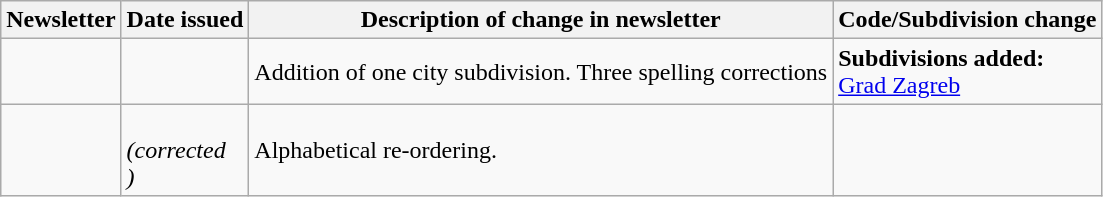<table class="wikitable">
<tr>
<th>Newsletter</th>
<th>Date issued</th>
<th>Description of change in newsletter</th>
<th>Code/Subdivision change</th>
</tr>
<tr>
<td id="I-2"></td>
<td></td>
<td>Addition of one city subdivision. Three spelling corrections</td>
<td style=white-space:nowrap><strong>Subdivisions added:</strong><br>  <a href='#'>Grad Zagreb</a></td>
</tr>
<tr>
<td id="II-3"></td>
<td><br> <em>(corrected<br> )</em></td>
<td>Alphabetical re-ordering.</td>
<td></td>
</tr>
</table>
